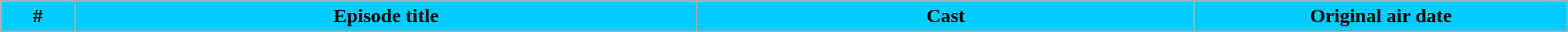<table class="wikitable plainrowheaders" style="margin: auto; width: 100%">
<tr>
<th style="background:#00CCFF;" width="3%;">#</th>
<th style="background:#00CCFF;" width="25%;">Episode title</th>
<th style="background:#00CCFF;" width="20%;">Cast</th>
<th style="background:#00CCFF;" width="15%;">Original air date</th>
</tr>
<tr>
</tr>
</table>
